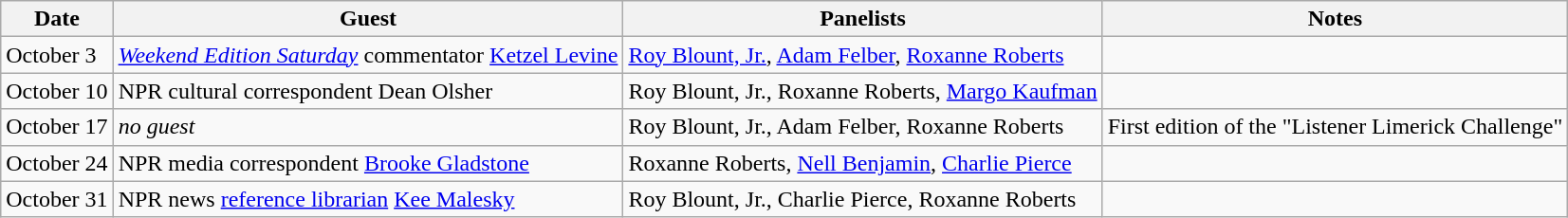<table class="wikitable">
<tr>
<th>Date</th>
<th>Guest</th>
<th>Panelists</th>
<th>Notes</th>
</tr>
<tr>
<td>October 3</td>
<td><em><a href='#'>Weekend Edition Saturday</a></em> commentator <a href='#'>Ketzel Levine</a></td>
<td><a href='#'>Roy Blount, Jr.</a>, <a href='#'>Adam Felber</a>, <a href='#'>Roxanne Roberts</a></td>
<td></td>
</tr>
<tr>
<td>October 10</td>
<td>NPR cultural correspondent Dean Olsher</td>
<td>Roy Blount, Jr., Roxanne Roberts, <a href='#'>Margo Kaufman</a></td>
<td></td>
</tr>
<tr>
<td>October 17</td>
<td><em>no guest</em></td>
<td>Roy Blount, Jr., Adam Felber, Roxanne Roberts</td>
<td>First edition of the "Listener Limerick Challenge"</td>
</tr>
<tr>
<td>October 24</td>
<td>NPR media correspondent <a href='#'>Brooke Gladstone</a></td>
<td>Roxanne Roberts, <a href='#'>Nell Benjamin</a>, <a href='#'>Charlie Pierce</a></td>
<td></td>
</tr>
<tr>
<td>October 31</td>
<td>NPR news <a href='#'>reference librarian</a> <a href='#'>Kee Malesky</a></td>
<td>Roy Blount, Jr., Charlie Pierce, Roxanne Roberts</td>
<td></td>
</tr>
</table>
